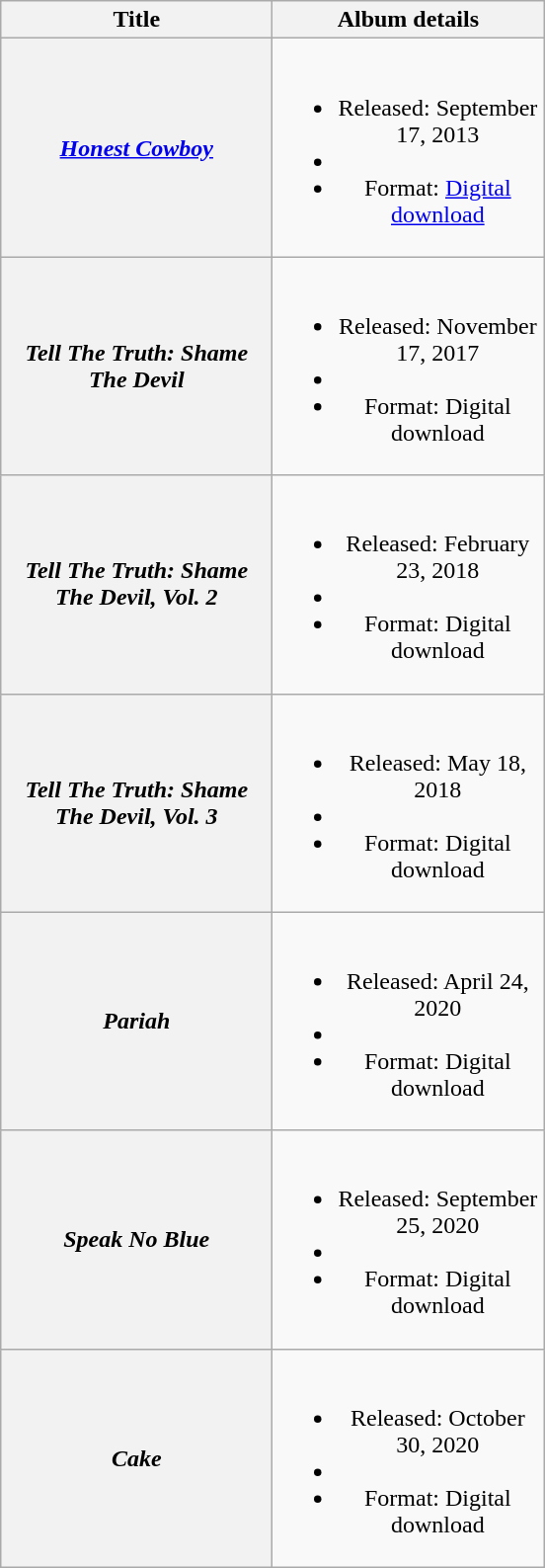<table class="wikitable plainrowheaders" style="text-align:center;">
<tr>
<th scope="col" style="width:11em;">Title</th>
<th scope="col" style="width:11em;">Album details</th>
</tr>
<tr>
<th scope="row"><em><a href='#'>Honest Cowboy</a></em></th>
<td><br><ul><li>Released: September 17, 2013</li><li></li><li>Format: <a href='#'>Digital download</a></li></ul></td>
</tr>
<tr>
<th scope="row"><em>Tell The Truth: Shame The Devil</em></th>
<td><br><ul><li>Released: November 17, 2017</li><li></li><li>Format: Digital download</li></ul></td>
</tr>
<tr>
<th scope="row"><em>Tell The Truth: Shame The Devil, Vol. 2</em></th>
<td><br><ul><li>Released: February 23, 2018</li><li></li><li>Format: Digital download</li></ul></td>
</tr>
<tr>
<th scope="row"><em>Tell The Truth: Shame The Devil, Vol. 3</em></th>
<td><br><ul><li>Released: May 18, 2018</li><li></li><li>Format: Digital download</li></ul></td>
</tr>
<tr>
<th scope="row"><em>Pariah</em></th>
<td><br><ul><li>Released: April 24, 2020</li><li></li><li>Format: Digital download</li></ul></td>
</tr>
<tr>
<th scope="row"><em>Speak No Blue</em></th>
<td><br><ul><li>Released: September 25, 2020</li><li></li><li>Format: Digital download</li></ul></td>
</tr>
<tr>
<th scope="row"><em>Cake</em></th>
<td><br><ul><li>Released: October 30, 2020</li><li></li><li>Format: Digital download</li></ul></td>
</tr>
</table>
